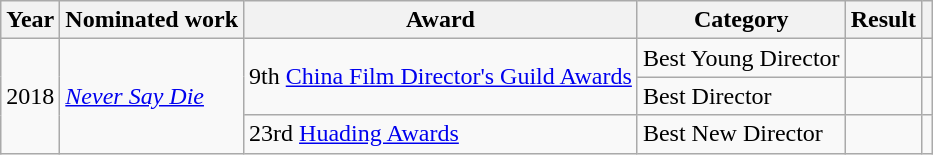<table class="wikitable">
<tr>
<th>Year</th>
<th>Nominated work</th>
<th>Award</th>
<th>Category</th>
<th>Result</th>
<th></th>
</tr>
<tr>
<td rowspan="3">2018</td>
<td rowspan="3"><em><a href='#'>Never Say Die</a></em></td>
<td rowspan="2">9th <a href='#'>China Film Director's Guild Awards</a></td>
<td>Best Young Director</td>
<td></td>
<td></td>
</tr>
<tr>
<td>Best Director</td>
<td></td>
<td></td>
</tr>
<tr>
<td>23rd <a href='#'>Huading Awards</a></td>
<td>Best New Director</td>
<td></td>
<td></td>
</tr>
</table>
